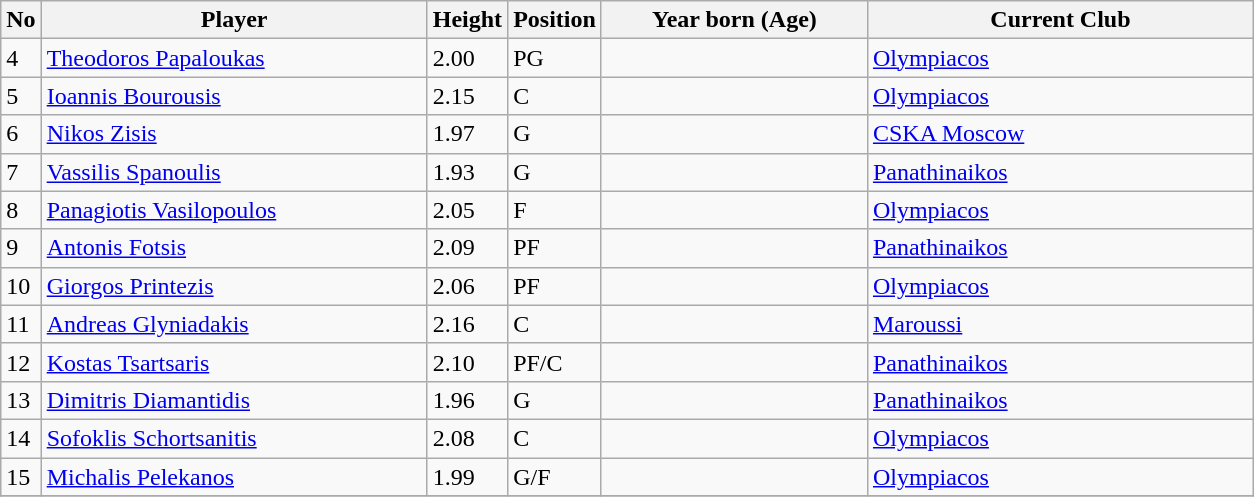<table class="wikitable">
<tr>
<th>No</th>
<th width=250>Player</th>
<th width=15>Height</th>
<th width=15>Position</th>
<th width=170>Year born (Age)</th>
<th width=250>Current Club</th>
</tr>
<tr>
<td>4</td>
<td><a href='#'>Theodoros Papaloukas</a></td>
<td>2.00</td>
<td>PG</td>
<td></td>
<td> <a href='#'>Olympiacos</a></td>
</tr>
<tr>
<td>5</td>
<td><a href='#'>Ioannis Bourousis</a></td>
<td>2.15</td>
<td>C</td>
<td></td>
<td> <a href='#'>Olympiacos</a></td>
</tr>
<tr>
<td>6</td>
<td><a href='#'>Nikos Zisis</a></td>
<td>1.97</td>
<td>G</td>
<td></td>
<td> <a href='#'>CSKA Moscow</a></td>
</tr>
<tr>
<td>7</td>
<td><a href='#'>Vassilis Spanoulis</a></td>
<td>1.93</td>
<td>G</td>
<td></td>
<td> <a href='#'>Panathinaikos</a></td>
</tr>
<tr>
<td>8</td>
<td><a href='#'>Panagiotis Vasilopoulos</a></td>
<td>2.05</td>
<td>F</td>
<td></td>
<td> <a href='#'>Olympiacos</a></td>
</tr>
<tr>
<td>9</td>
<td><a href='#'>Antonis Fotsis</a></td>
<td>2.09</td>
<td>PF</td>
<td></td>
<td> <a href='#'>Panathinaikos</a></td>
</tr>
<tr>
<td>10</td>
<td><a href='#'>Giorgos Printezis</a></td>
<td>2.06</td>
<td>PF</td>
<td></td>
<td> <a href='#'>Olympiacos</a></td>
</tr>
<tr>
<td>11</td>
<td><a href='#'>Andreas Glyniadakis</a></td>
<td>2.16</td>
<td>C</td>
<td></td>
<td> <a href='#'>Maroussi</a></td>
</tr>
<tr>
<td>12</td>
<td><a href='#'>Kostas Tsartsaris</a></td>
<td>2.10</td>
<td>PF/C</td>
<td></td>
<td> <a href='#'>Panathinaikos</a></td>
</tr>
<tr>
<td>13</td>
<td><a href='#'>Dimitris Diamantidis</a></td>
<td>1.96</td>
<td>G</td>
<td></td>
<td> <a href='#'>Panathinaikos</a></td>
</tr>
<tr>
<td>14</td>
<td><a href='#'>Sofoklis Schortsanitis</a></td>
<td>2.08</td>
<td>C</td>
<td></td>
<td> <a href='#'>Olympiacos</a></td>
</tr>
<tr>
<td>15</td>
<td><a href='#'>Michalis Pelekanos</a></td>
<td>1.99</td>
<td>G/F</td>
<td></td>
<td> <a href='#'>Olympiacos</a></td>
</tr>
<tr>
</tr>
</table>
